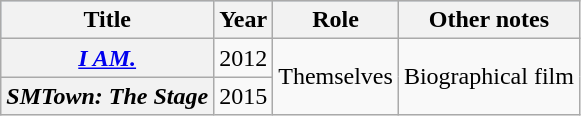<table class="wikitable plainrowheaders">
<tr style="background:#b0c4de; text-align:center;">
<th>Title</th>
<th>Year</th>
<th>Role</th>
<th>Other notes</th>
</tr>
<tr>
<th scope="row"><em><a href='#'>I AM.</a></em></th>
<td>2012</td>
<td rowspan="2">Themselves</td>
<td rowspan="2">Biographical film</td>
</tr>
<tr>
<th scope="row"><em>SMTown: The Stage</em></th>
<td>2015</td>
</tr>
</table>
